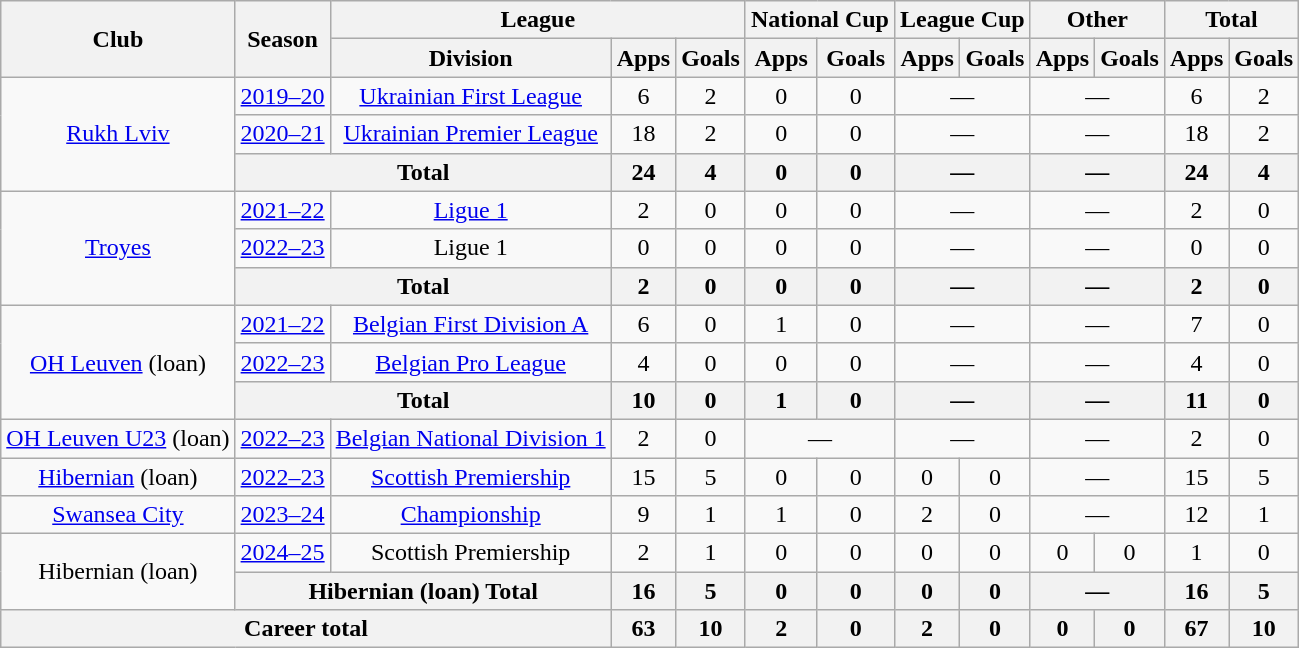<table class="wikitable" style="text-align:center">
<tr>
<th rowspan="2">Club</th>
<th rowspan="2">Season</th>
<th colspan="3">League</th>
<th colspan="2">National Cup</th>
<th colspan="2">League Cup</th>
<th colspan="2">Other</th>
<th colspan="2">Total</th>
</tr>
<tr>
<th>Division</th>
<th>Apps</th>
<th>Goals</th>
<th>Apps</th>
<th>Goals</th>
<th>Apps</th>
<th>Goals</th>
<th>Apps</th>
<th>Goals</th>
<th>Apps</th>
<th>Goals</th>
</tr>
<tr>
<td rowspan="3"><a href='#'>Rukh Lviv</a></td>
<td><a href='#'>2019–20</a></td>
<td><a href='#'>Ukrainian First League</a></td>
<td>6</td>
<td>2</td>
<td>0</td>
<td>0</td>
<td colspan="2">—</td>
<td colspan="2">—</td>
<td>6</td>
<td>2</td>
</tr>
<tr>
<td><a href='#'>2020–21</a></td>
<td><a href='#'>Ukrainian Premier League</a></td>
<td>18</td>
<td>2</td>
<td>0</td>
<td>0</td>
<td colspan="2">—</td>
<td colspan="2">—</td>
<td>18</td>
<td>2</td>
</tr>
<tr>
<th colspan="2">Total</th>
<th>24</th>
<th>4</th>
<th>0</th>
<th>0</th>
<th colspan="2">—</th>
<th colspan="2">—</th>
<th>24</th>
<th>4</th>
</tr>
<tr>
<td rowspan=3><a href='#'>Troyes</a></td>
<td><a href='#'>2021–22</a></td>
<td><a href='#'>Ligue 1</a></td>
<td>2</td>
<td>0</td>
<td>0</td>
<td>0</td>
<td colspan="2">—</td>
<td colspan="2">—</td>
<td>2</td>
<td>0</td>
</tr>
<tr>
<td><a href='#'>2022–23</a></td>
<td>Ligue 1</td>
<td>0</td>
<td>0</td>
<td>0</td>
<td>0</td>
<td colspan="2">—</td>
<td colspan="2">—</td>
<td>0</td>
<td>0</td>
</tr>
<tr>
<th colspan="2">Total</th>
<th>2</th>
<th>0</th>
<th>0</th>
<th>0</th>
<th colspan="2">—</th>
<th colspan="2">—</th>
<th>2</th>
<th>0</th>
</tr>
<tr>
<td rowspan=3><a href='#'>OH Leuven</a> (loan)</td>
<td><a href='#'>2021–22</a></td>
<td><a href='#'>Belgian First Division A</a></td>
<td>6</td>
<td>0</td>
<td>1</td>
<td>0</td>
<td colspan="2">—</td>
<td colspan="2">—</td>
<td>7</td>
<td>0</td>
</tr>
<tr>
<td><a href='#'>2022–23</a></td>
<td><a href='#'>Belgian Pro League</a></td>
<td>4</td>
<td>0</td>
<td>0</td>
<td>0</td>
<td colspan="2">—</td>
<td colspan="2">—</td>
<td>4</td>
<td>0</td>
</tr>
<tr>
<th colspan="2">Total</th>
<th>10</th>
<th>0</th>
<th>1</th>
<th>0</th>
<th colspan="2">—</th>
<th colspan="2">—</th>
<th>11</th>
<th>0</th>
</tr>
<tr>
<td><a href='#'>OH Leuven U23</a> (loan)</td>
<td><a href='#'>2022–23</a></td>
<td><a href='#'>Belgian National Division 1</a></td>
<td>2</td>
<td>0</td>
<td colspan="2">—</td>
<td colspan="2">—</td>
<td colspan="2">—</td>
<td>2</td>
<td>0</td>
</tr>
<tr>
<td><a href='#'>Hibernian</a> (loan)</td>
<td><a href='#'>2022–23</a></td>
<td><a href='#'>Scottish Premiership</a></td>
<td>15</td>
<td>5</td>
<td>0</td>
<td>0</td>
<td>0</td>
<td>0</td>
<td colspan="2">—</td>
<td>15</td>
<td>5</td>
</tr>
<tr>
<td><a href='#'>Swansea City</a></td>
<td><a href='#'>2023–24</a></td>
<td><a href='#'>Championship</a></td>
<td>9</td>
<td>1</td>
<td>1</td>
<td>0</td>
<td>2</td>
<td>0</td>
<td colspan="2">—</td>
<td>12</td>
<td>1</td>
</tr>
<tr>
<td rowspan="2">Hibernian (loan)</td>
<td><a href='#'>2024–25</a></td>
<td>Scottish Premiership</td>
<td>2</td>
<td>1</td>
<td>0</td>
<td>0</td>
<td>0</td>
<td>0</td>
<td>0</td>
<td>0</td>
<td>1</td>
<td>0</td>
</tr>
<tr>
<th colspan="2">Hibernian (loan) Total</th>
<th>16</th>
<th>5</th>
<th>0</th>
<th>0</th>
<th>0</th>
<th>0</th>
<th colspan="2">—</th>
<th>16</th>
<th>5</th>
</tr>
<tr>
<th colspan="3">Career total</th>
<th>63</th>
<th>10</th>
<th>2</th>
<th>0</th>
<th>2</th>
<th>0</th>
<th>0</th>
<th>0</th>
<th>67</th>
<th>10</th>
</tr>
</table>
